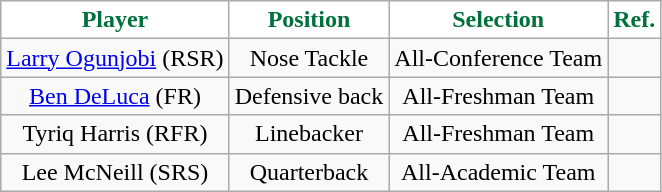<table class="wikitable sortable sortable" style="text-align: center">
<tr align=center>
<th style="background: white; color: #00703C">Player</th>
<th style="background: white; color: #00703C">Position</th>
<th style="background: white; color: #00703C">Selection</th>
<th style="background: white; color: #00703C" class="unsortable">Ref.</th>
</tr>
<tr>
<td><a href='#'>Larry Ogunjobi</a> (RSR)</td>
<td>Nose Tackle</td>
<td>All-Conference Team</td>
<td></td>
</tr>
<tr>
<td><a href='#'>Ben DeLuca</a> (FR)</td>
<td>Defensive back</td>
<td>All-Freshman Team</td>
<td></td>
</tr>
<tr>
<td>Tyriq Harris (RFR)</td>
<td>Linebacker</td>
<td>All-Freshman Team</td>
<td></td>
</tr>
<tr>
<td>Lee McNeill (SRS)</td>
<td>Quarterback</td>
<td>All-Academic Team</td>
<td></td>
</tr>
</table>
